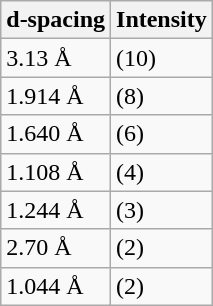<table class="wikitable">
<tr>
<th>d-spacing</th>
<th>Intensity</th>
</tr>
<tr>
<td>3.13 Å</td>
<td>(10)</td>
</tr>
<tr>
<td>1.914 Å</td>
<td>(8)</td>
</tr>
<tr>
<td>1.640 Å</td>
<td>(6)</td>
</tr>
<tr>
<td>1.108 Å</td>
<td>(4)</td>
</tr>
<tr>
<td>1.244 Å</td>
<td>(3)</td>
</tr>
<tr>
<td>2.70 Å</td>
<td>(2)</td>
</tr>
<tr>
<td>1.044 Å</td>
<td>(2)</td>
</tr>
</table>
